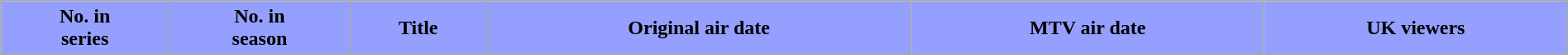<table class="wikitable plainrowheaders" style="width:100%">
<tr style="color:black">
<th style="background:#959FFD;">No. in<br>series</th>
<th style="background:#959FFD;">No. in<br>season</th>
<th style="background:#959FFD;">Title</th>
<th style="background:#959FFD;">Original air date</th>
<th style="background:#959FFD;">MTV air date</th>
<th style="background:#959FFD;">UK viewers<br>








</th>
</tr>
</table>
